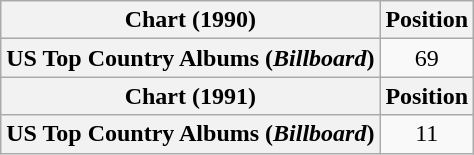<table class="wikitable plainrowheaders" style="text-align:center">
<tr>
<th scope="col">Chart (1990)</th>
<th scope="col">Position</th>
</tr>
<tr>
<th scope="row">US Top Country Albums (<em>Billboard</em>)</th>
<td>69</td>
</tr>
<tr>
<th scope="col">Chart (1991)</th>
<th scope="col">Position</th>
</tr>
<tr>
<th scope="row">US Top Country Albums (<em>Billboard</em>)</th>
<td>11</td>
</tr>
</table>
